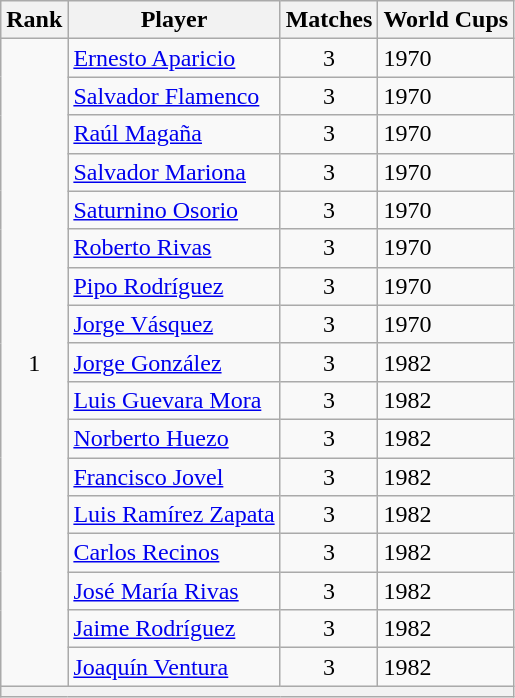<table class="wikitable" style="text-align:left;">
<tr>
<th>Rank</th>
<th>Player</th>
<th>Matches</th>
<th>World Cups</th>
</tr>
<tr>
<td rowspan="17" align="center">1</td>
<td><a href='#'>Ernesto Aparicio</a></td>
<td align="center">3</td>
<td>1970</td>
</tr>
<tr>
<td><a href='#'>Salvador Flamenco</a></td>
<td align="center">3</td>
<td>1970</td>
</tr>
<tr>
<td><a href='#'>Raúl Magaña</a></td>
<td align="center">3</td>
<td>1970</td>
</tr>
<tr>
<td><a href='#'>Salvador Mariona</a></td>
<td align="center">3</td>
<td>1970</td>
</tr>
<tr>
<td><a href='#'>Saturnino Osorio</a></td>
<td align="center">3</td>
<td>1970</td>
</tr>
<tr>
<td><a href='#'>Roberto Rivas</a></td>
<td align="center">3</td>
<td>1970</td>
</tr>
<tr>
<td><a href='#'>Pipo Rodríguez</a></td>
<td align="center">3</td>
<td>1970</td>
</tr>
<tr>
<td><a href='#'>Jorge Vásquez</a></td>
<td align="center">3</td>
<td>1970</td>
</tr>
<tr>
<td><a href='#'>Jorge González</a></td>
<td align="center">3</td>
<td>1982</td>
</tr>
<tr>
<td><a href='#'>Luis Guevara Mora</a></td>
<td align="center">3</td>
<td>1982</td>
</tr>
<tr>
<td><a href='#'>Norberto Huezo</a></td>
<td align="center">3</td>
<td>1982</td>
</tr>
<tr>
<td><a href='#'>Francisco Jovel</a></td>
<td align="center">3</td>
<td>1982</td>
</tr>
<tr>
<td><a href='#'>Luis Ramírez Zapata</a></td>
<td align="center">3</td>
<td>1982</td>
</tr>
<tr>
<td><a href='#'>Carlos Recinos</a></td>
<td align="center">3</td>
<td>1982</td>
</tr>
<tr>
<td><a href='#'>José María Rivas</a></td>
<td align="center">3</td>
<td>1982</td>
</tr>
<tr>
<td><a href='#'>Jaime Rodríguez</a></td>
<td align="center">3</td>
<td>1982</td>
</tr>
<tr>
<td><a href='#'>Joaquín Ventura</a></td>
<td align="center">3</td>
<td>1982</td>
</tr>
<tr>
<th colspan="4"></th>
</tr>
</table>
